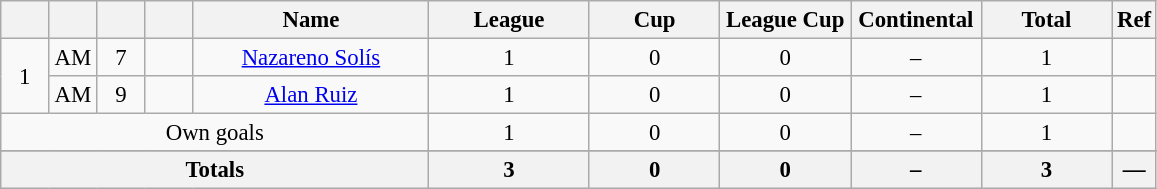<table class="wikitable sortable" style="font-size: 95%; text-align: center;">
<tr>
<th style="width:25px; background:#; color:;"></th>
<th style="width:25px; background:#; color:;"></th>
<th style="width:25px; background:#; color:;"></th>
<th style="width:25px; background:#; color:;"></th>
<th style="width:150px; background:#; color:;">Name</th>
<th style="width:100px; background:#; color:;">League</th>
<th style="width:80px; background:#; color:;">Cup</th>
<th style="width:80px; background:#; color:;">League Cup</th>
<th style="width:80px; background:#; color:;">Continental</th>
<th style="width:80px; background:#; color:;"><strong>Total</strong></th>
<th style="width:10px; background:#; color:;"><strong>Ref</strong></th>
</tr>
<tr>
<td rowspan=2>1</td>
<td>AM</td>
<td>7</td>
<td></td>
<td data-sort-value="Solís, Nazareno"><a href='#'>Nazareno Solís</a></td>
<td>1</td>
<td>0</td>
<td>0</td>
<td>–</td>
<td>1</td>
<td></td>
</tr>
<tr>
<td>AM</td>
<td>9</td>
<td></td>
<td data-sort-value="Ruiz, Alan"><a href='#'>Alan Ruiz</a></td>
<td>1</td>
<td>0</td>
<td>0</td>
<td>–</td>
<td>1</td>
<td></td>
</tr>
<tr>
<td colspan="5">Own goals</td>
<td>1</td>
<td>0</td>
<td>0</td>
<td>–</td>
<td>1</td>
<td></td>
</tr>
<tr>
</tr>
<tr class="sortbottom">
</tr>
<tr class="sortbottom">
<th colspan=5><strong>Totals</strong></th>
<th><strong>3</strong></th>
<th><strong>0</strong></th>
<th><strong>0</strong></th>
<th><strong>–</strong></th>
<th><strong>3</strong></th>
<th><strong>—</strong></th>
</tr>
</table>
